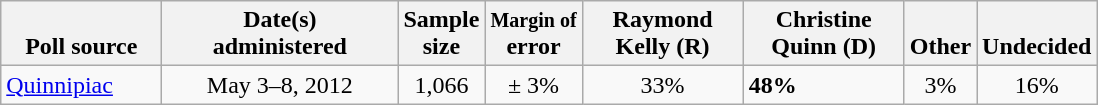<table class="wikitable">
<tr valign= bottom>
<th style="width:100px;">Poll source</th>
<th style="width:150px;">Date(s)<br>administered</th>
<th class=small>Sample<br>size</th>
<th><small>Margin of</small><br>error</th>
<th style="width:100px;">Raymond<br>Kelly (R)</th>
<th style="width:100px;">Christine<br>Quinn (D)</th>
<th>Other</th>
<th>Undecided</th>
</tr>
<tr>
<td><a href='#'>Quinnipiac</a></td>
<td align=center>May 3–8, 2012</td>
<td align=center>1,066</td>
<td align=center>± 3%</td>
<td align=center>33%</td>
<td><strong>48%</strong></td>
<td align=center>3%</td>
<td align=center>16%</td>
</tr>
</table>
